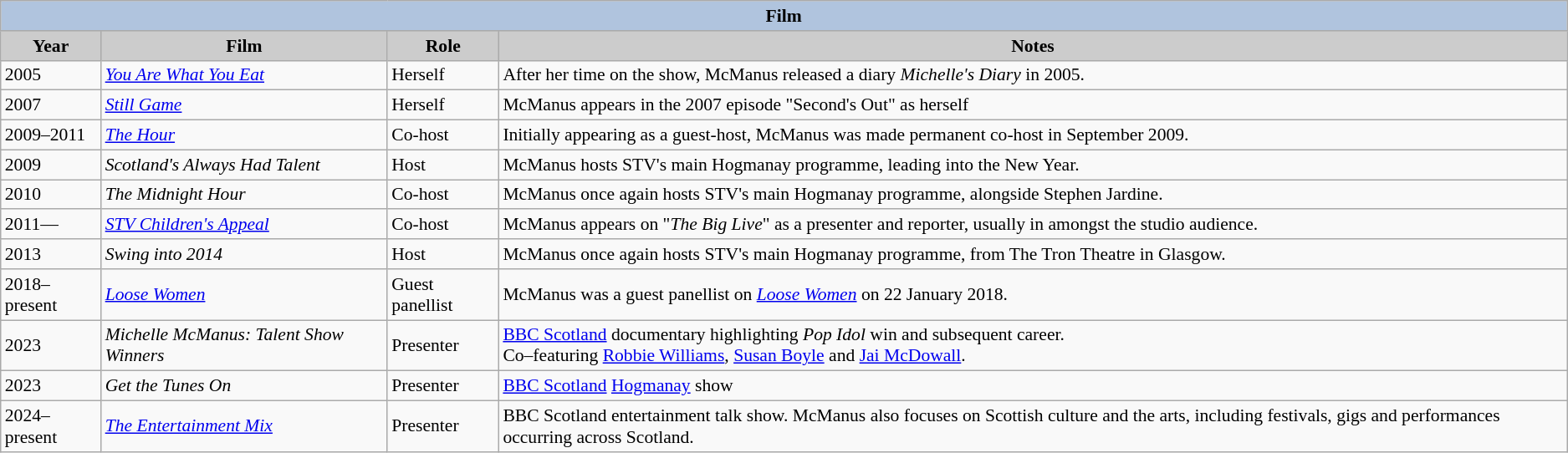<table class="wikitable" style="font-size:90%">
<tr style="text-align:center;">
<th colspan=4 style="background:#B0C4DE;">Film</th>
</tr>
<tr style="text-align:center;">
<th style="background:#ccc;">Year</th>
<th style="background:#ccc;">Film</th>
<th style="background:#ccc;">Role</th>
<th style="background:#ccc;">Notes</th>
</tr>
<tr>
<td>2005</td>
<td><em><a href='#'>You Are What You Eat</a></em></td>
<td>Herself</td>
<td>After her time on the show, McManus released a diary <em>Michelle's Diary</em> in 2005.</td>
</tr>
<tr>
<td>2007</td>
<td><em><a href='#'>Still Game</a></em></td>
<td>Herself</td>
<td>McManus appears in the 2007 episode "Second's Out" as herself</td>
</tr>
<tr>
<td>2009–2011</td>
<td><em><a href='#'>The Hour</a></em></td>
<td>Co-host</td>
<td>Initially appearing as a guest-host, McManus was made permanent co-host in September 2009.</td>
</tr>
<tr>
<td>2009</td>
<td><em>Scotland's Always Had Talent</em></td>
<td>Host</td>
<td>McManus hosts STV's main Hogmanay programme, leading into the New Year.</td>
</tr>
<tr>
<td>2010</td>
<td><em>The Midnight Hour</em></td>
<td>Co-host</td>
<td>McManus once again hosts STV's main Hogmanay programme, alongside Stephen Jardine.</td>
</tr>
<tr>
<td>2011—</td>
<td><em><a href='#'>STV Children's Appeal</a></em></td>
<td>Co-host</td>
<td>McManus appears on "<em>The Big Live</em>" as a presenter and reporter, usually in amongst the studio audience.</td>
</tr>
<tr>
<td>2013</td>
<td><em>Swing into 2014</em></td>
<td>Host</td>
<td>McManus once again hosts STV's main Hogmanay programme, from The Tron Theatre in Glasgow.</td>
</tr>
<tr>
<td>2018–present</td>
<td><em><a href='#'>Loose Women</a></em></td>
<td>Guest panellist</td>
<td>McManus was a guest panellist on <em><a href='#'>Loose Women</a></em> on 22 January 2018.</td>
</tr>
<tr>
<td>2023</td>
<td><em>Michelle McManus: Talent Show Winners</em></td>
<td>Presenter</td>
<td><a href='#'>BBC Scotland</a> documentary highlighting <em>Pop Idol</em> win and subsequent career. <br> Co–featuring <a href='#'>Robbie Williams</a>, <a href='#'>Susan Boyle</a> and <a href='#'>Jai McDowall</a>.</td>
</tr>
<tr>
<td>2023</td>
<td><em>Get the Tunes On</em></td>
<td>Presenter</td>
<td><a href='#'>BBC Scotland</a> <a href='#'>Hogmanay</a> show</td>
</tr>
<tr>
<td>2024–present</td>
<td><em><a href='#'>The Entertainment Mix</a></em></td>
<td>Presenter</td>
<td>BBC Scotland entertainment talk show. McManus also focuses on Scottish culture and the arts, including festivals, gigs and performances occurring across Scotland.</td>
</tr>
</table>
